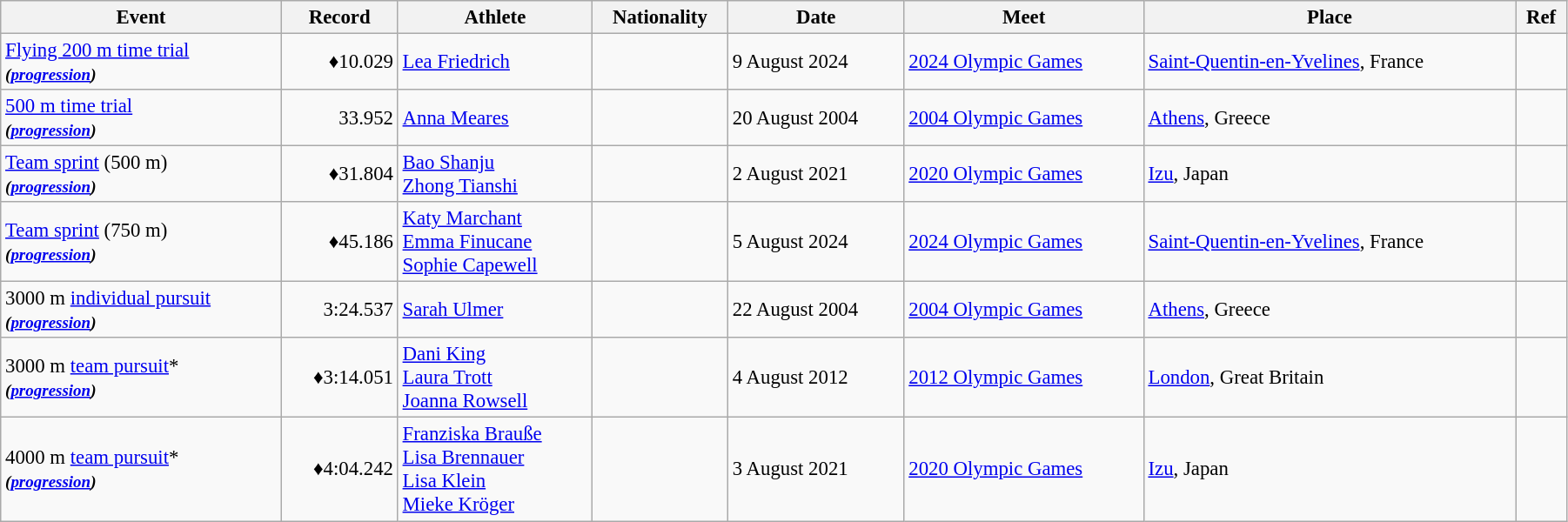<table class="wikitable" style="font-size:95%; width: 95%;">
<tr>
<th>Event</th>
<th>Record</th>
<th>Athlete</th>
<th>Nationality</th>
<th>Date</th>
<th>Meet</th>
<th>Place</th>
<th>Ref</th>
</tr>
<tr>
<td><a href='#'>Flying 200 m time trial</a><br><small><em> <strong>(<a href='#'>progression</a>)</strong> </em></small></td>
<td align=right>♦10.029</td>
<td><a href='#'>Lea Friedrich</a></td>
<td></td>
<td>9 August 2024</td>
<td><a href='#'>2024 Olympic Games</a></td>
<td><a href='#'>Saint-Quentin-en-Yvelines</a>, France</td>
<td></td>
</tr>
<tr>
<td><a href='#'>500 m time trial</a><br><small><em> <strong>(<a href='#'>progression</a>)</strong> </em></small></td>
<td align=right>33.952</td>
<td><a href='#'>Anna Meares</a></td>
<td></td>
<td>20 August 2004</td>
<td><a href='#'>2004 Olympic Games</a></td>
<td><a href='#'>Athens</a>, Greece</td>
<td></td>
</tr>
<tr>
<td><a href='#'>Team sprint</a> (500 m)<br><small><em> <strong>(<a href='#'>progression</a>)</strong> </em></small></td>
<td align=right>♦31.804</td>
<td><a href='#'>Bao Shanju</a><br><a href='#'>Zhong Tianshi</a></td>
<td></td>
<td>2 August 2021</td>
<td><a href='#'>2020 Olympic Games</a></td>
<td><a href='#'>Izu</a>, Japan</td>
<td></td>
</tr>
<tr>
<td><a href='#'>Team sprint</a> (750 m)<br><small><em> <strong>(<a href='#'>progression</a>)</strong> </em></small></td>
<td align=right>♦45.186</td>
<td><a href='#'>Katy Marchant</a><br><a href='#'>Emma Finucane</a><br><a href='#'>Sophie Capewell</a></td>
<td></td>
<td>5 August 2024</td>
<td><a href='#'>2024 Olympic Games</a></td>
<td><a href='#'>Saint-Quentin-en-Yvelines</a>, France</td>
<td></td>
</tr>
<tr>
<td>3000 m <a href='#'>individual pursuit</a><br><small><em> <strong>(<a href='#'>progression</a>)</strong> </em></small></td>
<td align=right>3:24.537</td>
<td><a href='#'>Sarah Ulmer</a></td>
<td></td>
<td>22 August 2004</td>
<td><a href='#'>2004 Olympic Games</a></td>
<td><a href='#'>Athens</a>, Greece</td>
<td></td>
</tr>
<tr>
<td>3000 m <a href='#'>team pursuit</a>*<br><small><em> <strong>(<a href='#'>progression</a>)</strong> </em></small></td>
<td align=right>♦3:14.051</td>
<td><a href='#'>Dani King</a><br><a href='#'>Laura Trott</a><br><a href='#'>Joanna Rowsell</a></td>
<td></td>
<td>4 August 2012</td>
<td><a href='#'>2012 Olympic Games</a></td>
<td><a href='#'>London</a>, Great Britain</td>
<td></td>
</tr>
<tr>
<td>4000 m <a href='#'>team pursuit</a>*<br><small><em> <strong>(<a href='#'>progression</a>)</strong> </em></small></td>
<td align=right>♦4:04.242</td>
<td><a href='#'>Franziska Brauße</a><br><a href='#'>Lisa Brennauer</a><br><a href='#'>Lisa Klein</a><br><a href='#'>Mieke Kröger</a></td>
<td></td>
<td>3 August 2021</td>
<td><a href='#'>2020 Olympic Games</a></td>
<td><a href='#'>Izu</a>, Japan</td>
<td></td>
</tr>
</table>
